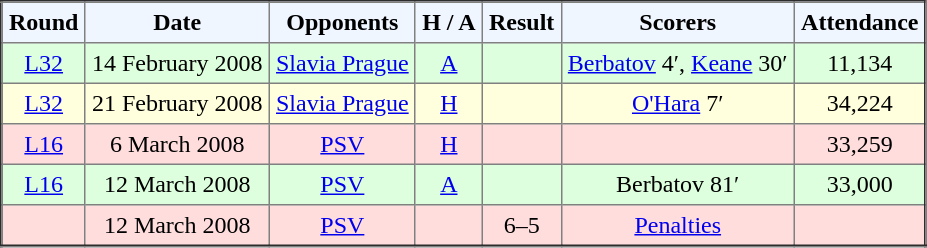<table border="2" cellpadding="4" style="border-collapse:collapse; text-align:center;">
<tr style="background:#f0f6ff;">
<th>Round</th>
<th>Date</th>
<th>Opponents</th>
<th>H / A</th>
<th>Result</th>
<th>Scorers</th>
<th>Attendance</th>
</tr>
<tr style="background:#dfd;">
<td><a href='#'>L32</a></td>
<td>14 February 2008</td>
<td><a href='#'>Slavia Prague</a></td>
<td><a href='#'>A</a></td>
<td></td>
<td><a href='#'>Berbatov</a> 4′, <a href='#'>Keane</a> 30′</td>
<td>11,134</td>
</tr>
<tr style="background:#ffd;">
<td><a href='#'>L32</a></td>
<td>21 February 2008</td>
<td><a href='#'>Slavia Prague</a></td>
<td><a href='#'>H</a></td>
<td></td>
<td><a href='#'>O'Hara</a> 7′</td>
<td>34,224</td>
</tr>
<tr style="background:#fdd;">
<td><a href='#'>L16</a></td>
<td>6 March 2008</td>
<td><a href='#'>PSV</a></td>
<td><a href='#'>H</a></td>
<td></td>
<td></td>
<td>33,259</td>
</tr>
<tr style="background:#dfd;">
<td><a href='#'>L16</a></td>
<td>12 March 2008</td>
<td><a href='#'>PSV</a></td>
<td><a href='#'>A</a></td>
<td></td>
<td>Berbatov 81′</td>
<td>33,000</td>
</tr>
<tr style="background:#fdd;">
<td></td>
<td>12 March 2008</td>
<td><a href='#'>PSV</a></td>
<td></td>
<td>6–5</td>
<td><a href='#'>Penalties</a></td>
<td></td>
</tr>
</table>
